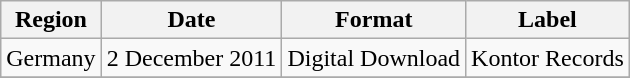<table class=wikitable>
<tr>
<th>Region</th>
<th>Date</th>
<th>Format</th>
<th>Label</th>
</tr>
<tr>
<td>Germany</td>
<td>2 December 2011</td>
<td>Digital Download</td>
<td>Kontor Records</td>
</tr>
<tr>
</tr>
</table>
